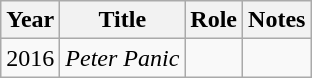<table class="wikitable">
<tr>
<th>Year</th>
<th>Title</th>
<th>Role</th>
<th>Notes</th>
</tr>
<tr>
<td>2016</td>
<td><em>Peter Panic</em></td>
<td></td>
<td></td>
</tr>
</table>
